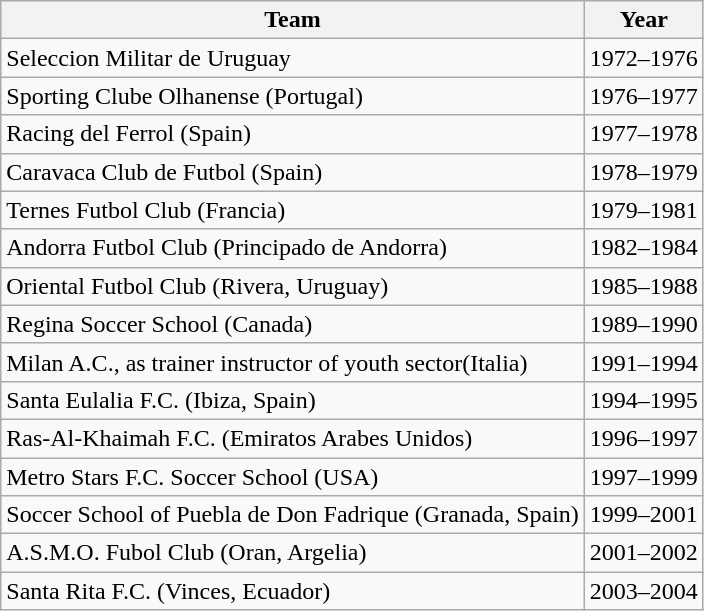<table class="wikitable">
<tr>
<th>Team</th>
<th>Year</th>
</tr>
<tr>
<td>Seleccion Militar de Uruguay</td>
<td>1972–1976</td>
</tr>
<tr>
<td>Sporting Clube Olhanense (Portugal)</td>
<td>1976–1977</td>
</tr>
<tr>
<td>Racing del Ferrol (Spain)</td>
<td>1977–1978</td>
</tr>
<tr>
<td>Caravaca Club de Futbol (Spain)</td>
<td>1978–1979</td>
</tr>
<tr>
<td>Ternes Futbol Club (Francia)</td>
<td>1979–1981</td>
</tr>
<tr>
<td>Andorra Futbol Club (Principado de Andorra)</td>
<td>1982–1984</td>
</tr>
<tr>
<td>Oriental Futbol Club (Rivera, Uruguay)</td>
<td>1985–1988</td>
</tr>
<tr>
<td>Regina Soccer School (Canada)</td>
<td>1989–1990</td>
</tr>
<tr>
<td>Milan A.C., as trainer instructor of youth sector(Italia)</td>
<td>1991–1994</td>
</tr>
<tr>
<td>Santa Eulalia F.C. (Ibiza, Spain)</td>
<td>1994–1995</td>
</tr>
<tr>
<td>Ras-Al-Khaimah F.C. (Emiratos Arabes Unidos)</td>
<td>1996–1997</td>
</tr>
<tr>
<td>Metro Stars F.C. Soccer School (USA)</td>
<td>1997–1999</td>
</tr>
<tr>
<td>Soccer School of Puebla de Don Fadrique (Granada, Spain)</td>
<td>1999–2001</td>
</tr>
<tr>
<td>A.S.M.O. Fubol Club (Oran, Argelia)</td>
<td>2001–2002</td>
</tr>
<tr>
<td>Santa Rita F.C. (Vinces, Ecuador)</td>
<td>2003–2004</td>
</tr>
</table>
